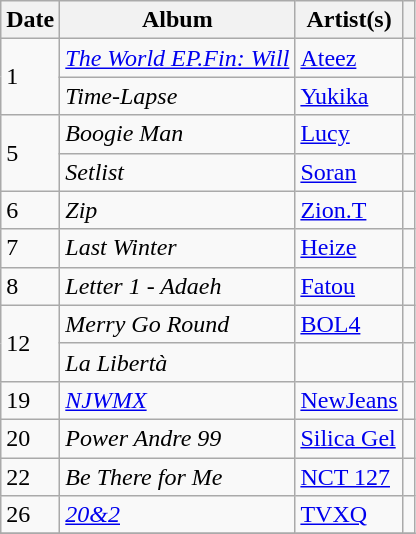<table class="wikitable">
<tr>
<th>Date</th>
<th>Album</th>
<th>Artist(s)</th>
<th></th>
</tr>
<tr>
<td rowspan="2">1</td>
<td><em><a href='#'>The World EP.Fin: Will</a></em></td>
<td><a href='#'>Ateez</a></td>
<td></td>
</tr>
<tr>
<td><em>Time-Lapse</em></td>
<td><a href='#'>Yukika</a></td>
<td></td>
</tr>
<tr>
<td rowspan="2">5</td>
<td><em>Boogie Man</em></td>
<td><a href='#'>Lucy</a></td>
<td></td>
</tr>
<tr>
<td><em>Setlist</em></td>
<td><a href='#'>Soran</a></td>
<td></td>
</tr>
<tr>
<td>6</td>
<td><em>Zip</em></td>
<td><a href='#'>Zion.T</a></td>
<td></td>
</tr>
<tr>
<td>7</td>
<td><em>Last Winter</em></td>
<td><a href='#'>Heize</a></td>
<td></td>
</tr>
<tr>
<td>8</td>
<td><em>Letter 1 - Adaeh</em></td>
<td><a href='#'>Fatou</a></td>
<td></td>
</tr>
<tr>
<td rowspan="2">12</td>
<td><em>Merry Go Round</em></td>
<td><a href='#'>BOL4</a></td>
<td></td>
</tr>
<tr>
<td><em>La Libertà</em></td>
<td></td>
<td></td>
</tr>
<tr>
<td>19</td>
<td><em><a href='#'>NJWMX</a></em></td>
<td><a href='#'>NewJeans</a></td>
<td></td>
</tr>
<tr>
<td>20</td>
<td><em>Power Andre 99</em></td>
<td><a href='#'>Silica Gel</a></td>
<td></td>
</tr>
<tr>
<td>22</td>
<td><em>Be There for Me</em></td>
<td><a href='#'>NCT 127</a></td>
<td></td>
</tr>
<tr>
<td>26</td>
<td><em><a href='#'>20&2</a></em></td>
<td><a href='#'>TVXQ</a></td>
<td></td>
</tr>
<tr>
</tr>
</table>
